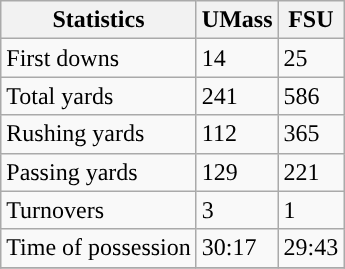<table class="wikitable">
<tr>
<th>Statistics</th>
<th>UMass</th>
<th>FSU</th>
</tr>
<tr>
<td>First downs</td>
<td>14</td>
<td>25</td>
</tr>
<tr>
<td>Total yards</td>
<td>241</td>
<td>586</td>
</tr>
<tr>
<td>Rushing yards</td>
<td>112</td>
<td>365</td>
</tr>
<tr>
<td>Passing yards</td>
<td>129</td>
<td>221</td>
</tr>
<tr>
<td>Turnovers</td>
<td>3</td>
<td>1</td>
</tr>
<tr>
<td>Time of possession</td>
<td>30:17</td>
<td>29:43</td>
</tr>
<tr>
</tr>
</table>
